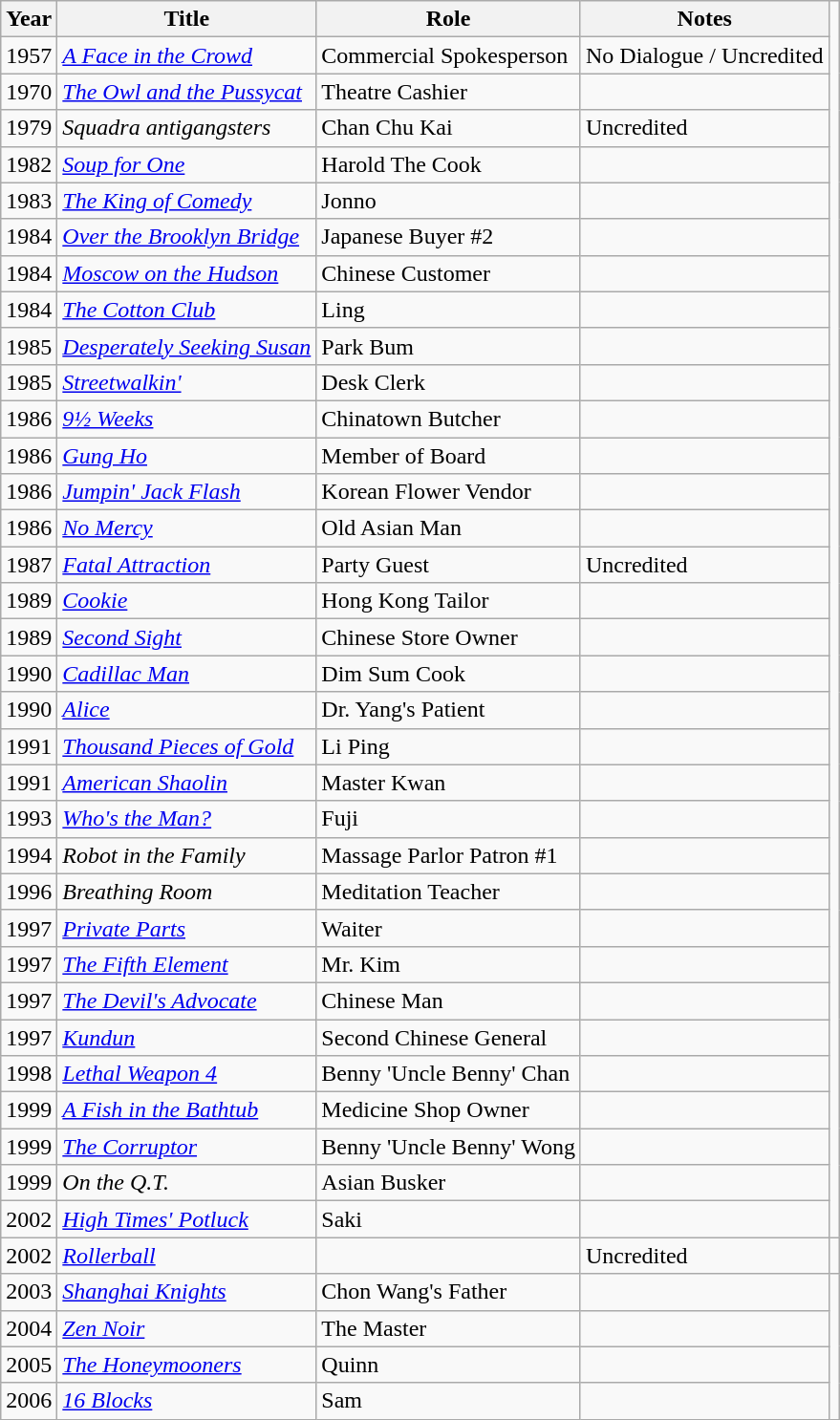<table class="wikitable sortable">
<tr>
<th>Year</th>
<th>Title</th>
<th>Role</th>
<th>Notes</th>
</tr>
<tr>
<td>1957</td>
<td><em><a href='#'>A Face in the Crowd</a></em></td>
<td>Commercial Spokesperson</td>
<td>No Dialogue / Uncredited</td>
</tr>
<tr>
<td>1970</td>
<td><em><a href='#'>The Owl and the Pussycat</a></em></td>
<td>Theatre Cashier</td>
<td></td>
</tr>
<tr>
<td>1979</td>
<td><em>Squadra antigangsters</em></td>
<td>Chan Chu Kai</td>
<td>Uncredited</td>
</tr>
<tr>
<td>1982</td>
<td><em><a href='#'>Soup for One</a></em></td>
<td>Harold The Cook</td>
<td></td>
</tr>
<tr>
<td>1983</td>
<td><em><a href='#'>The King of Comedy</a></em></td>
<td>Jonno</td>
<td></td>
</tr>
<tr>
<td>1984</td>
<td><em><a href='#'>Over the Brooklyn Bridge</a></em></td>
<td>Japanese Buyer #2</td>
<td></td>
</tr>
<tr>
<td>1984</td>
<td><em><a href='#'>Moscow on the Hudson</a></em></td>
<td>Chinese Customer</td>
<td></td>
</tr>
<tr>
<td>1984</td>
<td><em><a href='#'>The Cotton Club</a></em></td>
<td>Ling</td>
<td></td>
</tr>
<tr>
<td>1985</td>
<td><em><a href='#'>Desperately Seeking Susan</a></em></td>
<td>Park Bum</td>
<td></td>
</tr>
<tr>
<td>1985</td>
<td><em><a href='#'>Streetwalkin'</a></em></td>
<td>Desk Clerk</td>
<td></td>
</tr>
<tr>
<td>1986</td>
<td><em><a href='#'>9½ Weeks</a></em></td>
<td>Chinatown Butcher</td>
<td></td>
</tr>
<tr>
<td>1986</td>
<td><em><a href='#'>Gung Ho</a></em></td>
<td>Member of Board</td>
<td></td>
</tr>
<tr>
<td>1986</td>
<td><em><a href='#'>Jumpin' Jack Flash</a></em></td>
<td>Korean Flower Vendor</td>
<td></td>
</tr>
<tr>
<td>1986</td>
<td><em><a href='#'>No Mercy</a></em></td>
<td>Old Asian Man</td>
<td></td>
</tr>
<tr>
<td>1987</td>
<td><em><a href='#'>Fatal Attraction</a></em></td>
<td>Party Guest</td>
<td>Uncredited</td>
</tr>
<tr>
<td>1989</td>
<td><em><a href='#'>Cookie</a></em></td>
<td>Hong Kong Tailor</td>
<td></td>
</tr>
<tr>
<td>1989</td>
<td><em><a href='#'>Second Sight</a></em></td>
<td>Chinese Store Owner</td>
<td></td>
</tr>
<tr>
<td>1990</td>
<td><em><a href='#'>Cadillac Man</a></em></td>
<td>Dim Sum Cook</td>
<td></td>
</tr>
<tr>
<td>1990</td>
<td><em><a href='#'>Alice</a></em></td>
<td>Dr. Yang's Patient</td>
<td></td>
</tr>
<tr>
<td>1991</td>
<td><em><a href='#'>Thousand Pieces of Gold</a></em></td>
<td>Li Ping</td>
<td></td>
</tr>
<tr>
<td>1991</td>
<td><em><a href='#'>American Shaolin</a></em></td>
<td>Master Kwan</td>
<td></td>
</tr>
<tr>
<td>1993</td>
<td><em><a href='#'>Who's the Man?</a></em></td>
<td>Fuji</td>
<td></td>
</tr>
<tr>
<td>1994</td>
<td><em>Robot in the Family</em></td>
<td>Massage Parlor Patron #1</td>
<td></td>
</tr>
<tr>
<td>1996</td>
<td><em>Breathing Room</em></td>
<td>Meditation Teacher</td>
<td></td>
</tr>
<tr>
<td>1997</td>
<td><em><a href='#'>Private Parts</a></em></td>
<td>Waiter</td>
<td></td>
</tr>
<tr>
<td>1997</td>
<td><em><a href='#'>The Fifth Element</a></em></td>
<td>Mr. Kim</td>
<td></td>
</tr>
<tr>
<td>1997</td>
<td><em><a href='#'>The Devil's Advocate</a></em></td>
<td>Chinese Man</td>
<td></td>
</tr>
<tr>
<td>1997</td>
<td><em><a href='#'>Kundun</a></em></td>
<td>Second Chinese General</td>
<td></td>
</tr>
<tr>
<td>1998</td>
<td><em><a href='#'>Lethal Weapon 4</a></em></td>
<td>Benny 'Uncle Benny' Chan</td>
<td></td>
</tr>
<tr>
<td>1999</td>
<td><em><a href='#'>A Fish in the Bathtub</a></em></td>
<td>Medicine Shop Owner</td>
<td></td>
</tr>
<tr>
<td>1999</td>
<td><em><a href='#'>The Corruptor</a></em></td>
<td>Benny 'Uncle Benny' Wong</td>
<td></td>
</tr>
<tr>
<td>1999</td>
<td><em>On the Q.T.</em></td>
<td>Asian Busker</td>
<td></td>
</tr>
<tr>
<td>2002</td>
<td><em><a href='#'>High Times' Potluck</a></em></td>
<td>Saki</td>
<td></td>
</tr>
<tr>
<td>2002</td>
<td><em><a href='#'>Rollerball</a></em></td>
<td></td>
<td>Uncredited</td>
<td></td>
</tr>
<tr>
<td>2003</td>
<td><em><a href='#'>Shanghai Knights</a></em></td>
<td>Chon Wang's Father</td>
<td></td>
</tr>
<tr>
<td>2004</td>
<td><em><a href='#'>Zen Noir</a></em></td>
<td>The Master</td>
<td></td>
</tr>
<tr>
<td>2005</td>
<td><em><a href='#'>The Honeymooners</a></em></td>
<td>Quinn</td>
<td></td>
</tr>
<tr>
<td>2006</td>
<td><em><a href='#'>16 Blocks</a></em></td>
<td>Sam</td>
<td></td>
</tr>
</table>
